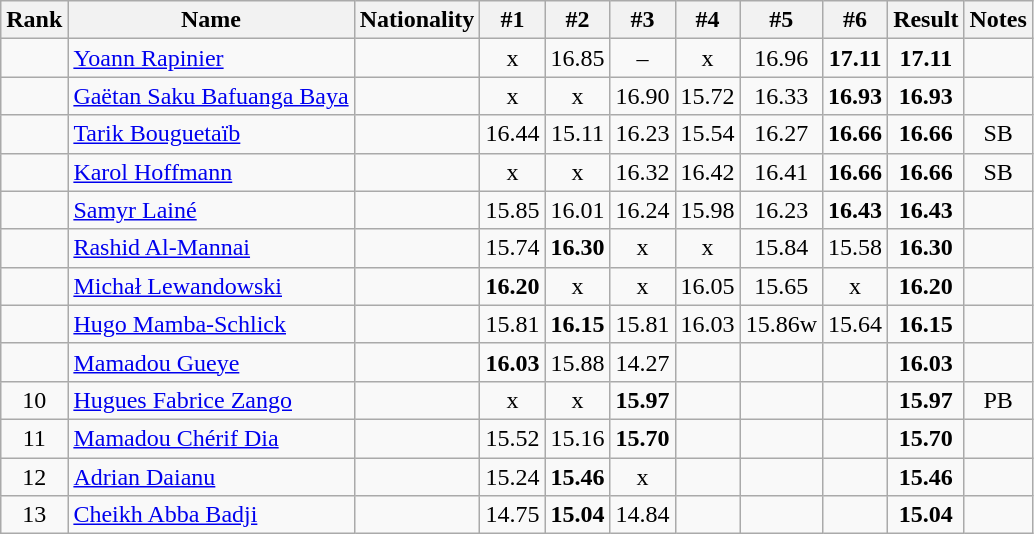<table class="wikitable sortable" style="text-align:center">
<tr>
<th>Rank</th>
<th>Name</th>
<th>Nationality</th>
<th>#1</th>
<th>#2</th>
<th>#3</th>
<th>#4</th>
<th>#5</th>
<th>#6</th>
<th>Result</th>
<th>Notes</th>
</tr>
<tr>
<td></td>
<td align=left><a href='#'>Yoann Rapinier</a></td>
<td align=left></td>
<td>x</td>
<td>16.85</td>
<td>–</td>
<td>x</td>
<td>16.96</td>
<td><strong>17.11</strong></td>
<td><strong>17.11</strong></td>
<td></td>
</tr>
<tr>
<td></td>
<td align=left><a href='#'>Gaëtan Saku Bafuanga Baya</a></td>
<td align=left></td>
<td>x</td>
<td>x</td>
<td>16.90</td>
<td>15.72</td>
<td>16.33</td>
<td><strong>16.93</strong></td>
<td><strong>16.93</strong></td>
<td></td>
</tr>
<tr>
<td></td>
<td align=left><a href='#'>Tarik Bouguetaïb</a></td>
<td align=left></td>
<td>16.44</td>
<td>15.11</td>
<td>16.23</td>
<td>15.54</td>
<td>16.27</td>
<td><strong>16.66</strong></td>
<td><strong>16.66</strong></td>
<td>SB</td>
</tr>
<tr>
<td></td>
<td align=left><a href='#'>Karol Hoffmann</a></td>
<td align=left></td>
<td>x</td>
<td>x</td>
<td>16.32</td>
<td>16.42</td>
<td>16.41</td>
<td><strong>16.66</strong></td>
<td><strong>16.66</strong></td>
<td>SB</td>
</tr>
<tr>
<td></td>
<td align=left><a href='#'>Samyr Lainé</a></td>
<td align=left></td>
<td>15.85</td>
<td>16.01</td>
<td>16.24</td>
<td>15.98</td>
<td>16.23</td>
<td><strong>16.43</strong></td>
<td><strong>16.43</strong></td>
<td></td>
</tr>
<tr>
<td></td>
<td align=left><a href='#'>Rashid Al-Mannai</a></td>
<td align=left></td>
<td>15.74</td>
<td><strong>16.30</strong></td>
<td>x</td>
<td>x</td>
<td>15.84</td>
<td>15.58</td>
<td><strong>16.30</strong></td>
<td></td>
</tr>
<tr>
<td></td>
<td align=left><a href='#'>Michał Lewandowski</a></td>
<td align=left></td>
<td><strong>16.20</strong></td>
<td>x</td>
<td>x</td>
<td>16.05</td>
<td>15.65</td>
<td>x</td>
<td><strong>16.20</strong></td>
<td></td>
</tr>
<tr>
<td></td>
<td align=left><a href='#'>Hugo Mamba-Schlick</a></td>
<td align=left></td>
<td>15.81</td>
<td><strong>16.15</strong></td>
<td>15.81</td>
<td>16.03</td>
<td>15.86w</td>
<td>15.64</td>
<td><strong>16.15</strong></td>
<td></td>
</tr>
<tr>
<td></td>
<td align=left><a href='#'>Mamadou Gueye</a></td>
<td align=left></td>
<td><strong>16.03</strong></td>
<td>15.88</td>
<td>14.27</td>
<td></td>
<td></td>
<td></td>
<td><strong>16.03</strong></td>
<td></td>
</tr>
<tr>
<td>10</td>
<td align=left><a href='#'>Hugues Fabrice Zango</a></td>
<td align=left></td>
<td>x</td>
<td>x</td>
<td><strong>15.97</strong></td>
<td></td>
<td></td>
<td></td>
<td><strong>15.97</strong></td>
<td>PB</td>
</tr>
<tr>
<td>11</td>
<td align=left><a href='#'>Mamadou Chérif Dia</a></td>
<td align=left></td>
<td>15.52</td>
<td>15.16</td>
<td><strong>15.70</strong></td>
<td></td>
<td></td>
<td></td>
<td><strong>15.70</strong></td>
<td></td>
</tr>
<tr>
<td>12</td>
<td align=left><a href='#'>Adrian Daianu</a></td>
<td align=left></td>
<td>15.24</td>
<td><strong>15.46</strong></td>
<td>x</td>
<td></td>
<td></td>
<td></td>
<td><strong>15.46</strong></td>
<td></td>
</tr>
<tr>
<td>13</td>
<td align=left><a href='#'>Cheikh Abba Badji</a></td>
<td align=left></td>
<td>14.75</td>
<td><strong>15.04</strong></td>
<td>14.84</td>
<td></td>
<td></td>
<td></td>
<td><strong>15.04</strong></td>
<td></td>
</tr>
</table>
